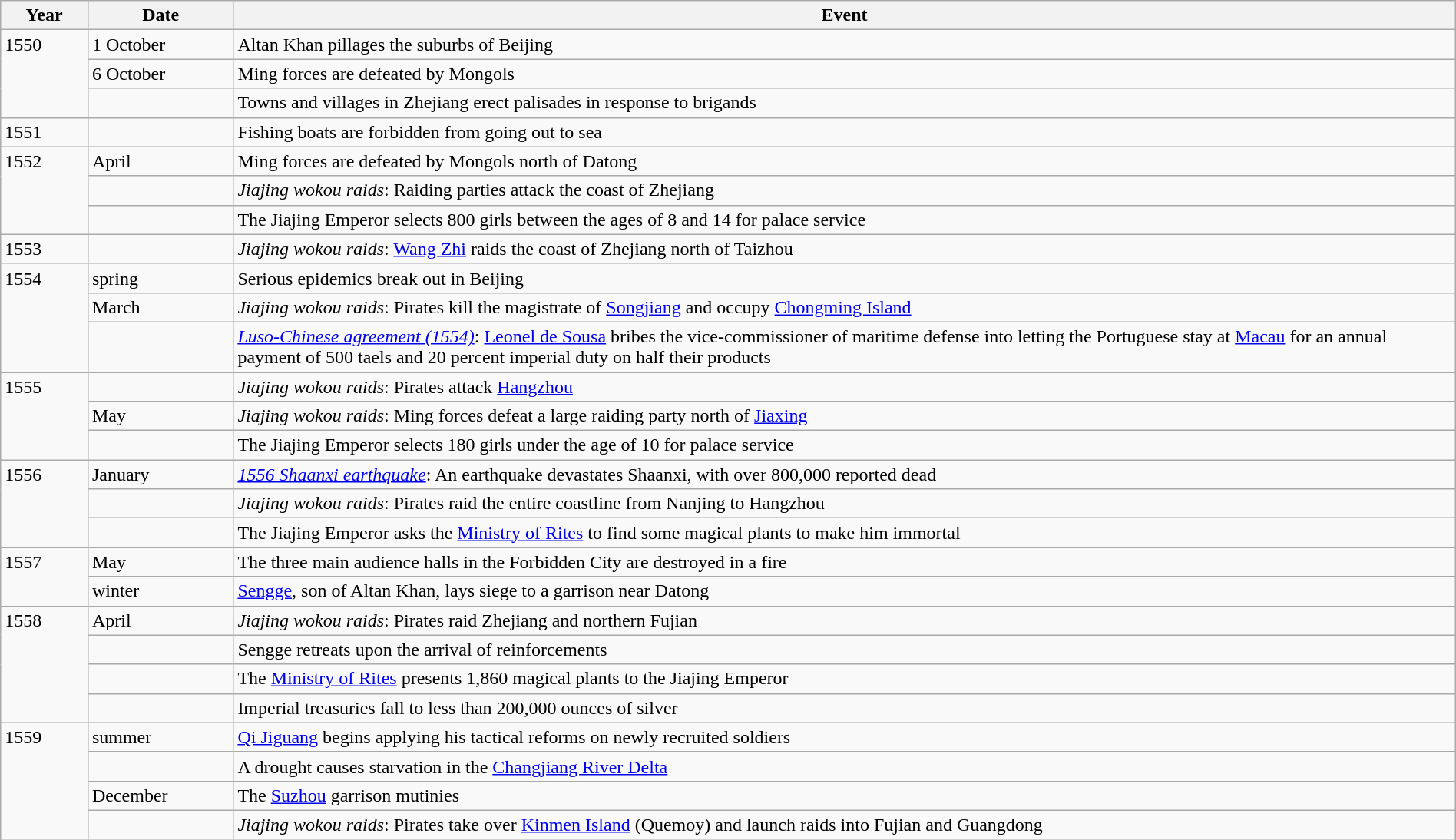<table class="wikitable" width="100%">
<tr>
<th style="width:6%">Year</th>
<th style="width:10%">Date</th>
<th>Event</th>
</tr>
<tr>
<td rowspan="3" valign="top">1550</td>
<td>1 October</td>
<td>Altan Khan pillages the suburbs of Beijing</td>
</tr>
<tr>
<td>6 October</td>
<td>Ming forces are defeated by Mongols</td>
</tr>
<tr>
<td></td>
<td>Towns and villages in Zhejiang erect palisades in response to brigands</td>
</tr>
<tr>
<td>1551</td>
<td></td>
<td>Fishing boats are forbidden from going out to sea</td>
</tr>
<tr>
<td rowspan="3" valign="top">1552</td>
<td>April</td>
<td>Ming forces are defeated by Mongols north of Datong</td>
</tr>
<tr>
<td></td>
<td><em>Jiajing wokou raids</em>: Raiding parties attack the coast of Zhejiang</td>
</tr>
<tr>
<td></td>
<td>The Jiajing Emperor selects 800 girls between the ages of 8 and 14 for palace service</td>
</tr>
<tr>
<td>1553</td>
<td></td>
<td><em>Jiajing wokou raids</em>: <a href='#'>Wang Zhi</a> raids the coast of Zhejiang north of Taizhou</td>
</tr>
<tr>
<td rowspan="3" valign="top">1554</td>
<td>spring</td>
<td>Serious epidemics break out in Beijing</td>
</tr>
<tr>
<td>March</td>
<td><em>Jiajing wokou raids</em>: Pirates kill the magistrate of <a href='#'>Songjiang</a> and occupy <a href='#'>Chongming Island</a></td>
</tr>
<tr>
<td></td>
<td><em><a href='#'>Luso-Chinese agreement (1554)</a></em>: <a href='#'>Leonel de Sousa</a> bribes the vice-commissioner of maritime defense into letting the Portuguese stay at <a href='#'>Macau</a> for an annual payment of 500 taels and 20 percent imperial duty on half their products</td>
</tr>
<tr>
<td rowspan="3" valign="top">1555</td>
<td></td>
<td><em>Jiajing wokou raids</em>: Pirates attack <a href='#'>Hangzhou</a></td>
</tr>
<tr>
<td>May</td>
<td><em>Jiajing wokou raids</em>: Ming forces defeat a large raiding party north of <a href='#'>Jiaxing</a></td>
</tr>
<tr>
<td></td>
<td>The Jiajing Emperor selects 180 girls under the age of 10 for palace service</td>
</tr>
<tr>
<td rowspan="3" valign="top">1556</td>
<td>January</td>
<td><em><a href='#'>1556 Shaanxi earthquake</a></em>: An earthquake devastates Shaanxi, with over 800,000 reported dead</td>
</tr>
<tr>
<td></td>
<td><em>Jiajing wokou raids</em>: Pirates raid the entire coastline from Nanjing to Hangzhou</td>
</tr>
<tr>
<td></td>
<td>The Jiajing Emperor asks the <a href='#'>Ministry of Rites</a> to find some magical plants to make him immortal</td>
</tr>
<tr>
<td rowspan="2" valign="top">1557</td>
<td>May</td>
<td>The three main audience halls in the Forbidden City are destroyed in a fire</td>
</tr>
<tr>
<td>winter</td>
<td><a href='#'>Sengge</a>, son of Altan Khan, lays siege to a garrison near Datong</td>
</tr>
<tr>
<td rowspan="4" valign="top">1558</td>
<td>April</td>
<td><em>Jiajing wokou raids</em>: Pirates raid Zhejiang and northern Fujian</td>
</tr>
<tr>
<td></td>
<td>Sengge retreats upon the arrival of reinforcements</td>
</tr>
<tr>
<td></td>
<td>The <a href='#'>Ministry of Rites</a> presents 1,860 magical plants to the Jiajing Emperor</td>
</tr>
<tr>
<td></td>
<td>Imperial treasuries fall to less than 200,000 ounces of silver</td>
</tr>
<tr>
<td rowspan="4" valign="top">1559</td>
<td>summer</td>
<td><a href='#'>Qi Jiguang</a> begins applying his tactical reforms on newly recruited soldiers</td>
</tr>
<tr>
<td></td>
<td>A drought causes starvation in the <a href='#'>Changjiang River Delta</a></td>
</tr>
<tr>
<td>December</td>
<td>The <a href='#'>Suzhou</a> garrison mutinies</td>
</tr>
<tr>
<td></td>
<td><em>Jiajing wokou raids</em>: Pirates take over <a href='#'>Kinmen Island</a> (Quemoy) and launch raids into Fujian and Guangdong</td>
</tr>
</table>
